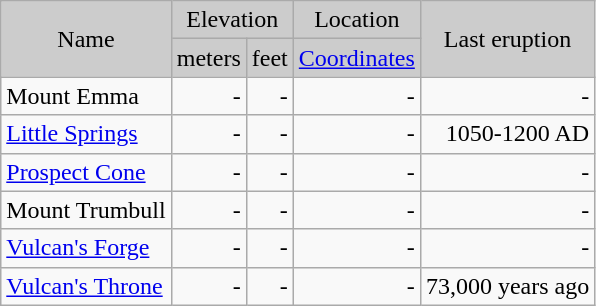<table class="wikitable">
<tr style="text-align:center; background:#ccc;">
<td rowspan="2">Name</td>
<td colspan ="2">Elevation</td>
<td>Location</td>
<td rowspan="2">Last eruption</td>
</tr>
<tr style="text-align:center; background:#ccc;">
<td>meters</td>
<td>feet</td>
<td><a href='#'>Coordinates</a></td>
</tr>
<tr class="vcard" style="text-align:right;">
<td align="left" class="fn org">Mount Emma</td>
<td>-</td>
<td>-</td>
<td>-</td>
<td>-</td>
</tr>
<tr class="vcard" style="text-align:right;">
<td align="left" class="fn org"><a href='#'>Little Springs</a></td>
<td>-</td>
<td>-</td>
<td>-</td>
<td>1050-1200 AD</td>
</tr>
<tr class="vcard" style="text-align:right;">
<td align="left" class="fn org"><a href='#'>Prospect Cone</a></td>
<td>-</td>
<td>-</td>
<td>-</td>
<td>-</td>
</tr>
<tr class="vcard" style="text-align:right;">
<td align="left" class="fn org">Mount Trumbull</td>
<td>-</td>
<td>-</td>
<td>-</td>
<td>-</td>
</tr>
<tr class="vcard" style="text-align:right;">
<td align="left" class="fn org"><a href='#'>Vulcan's Forge</a></td>
<td>-</td>
<td>-</td>
<td>-</td>
<td>-</td>
</tr>
<tr class="vcard" style="text-align:right;">
<td align="left" class="fn org"><a href='#'>Vulcan's Throne</a></td>
<td>-</td>
<td>-</td>
<td>-</td>
<td>73,000 years ago</td>
</tr>
</table>
